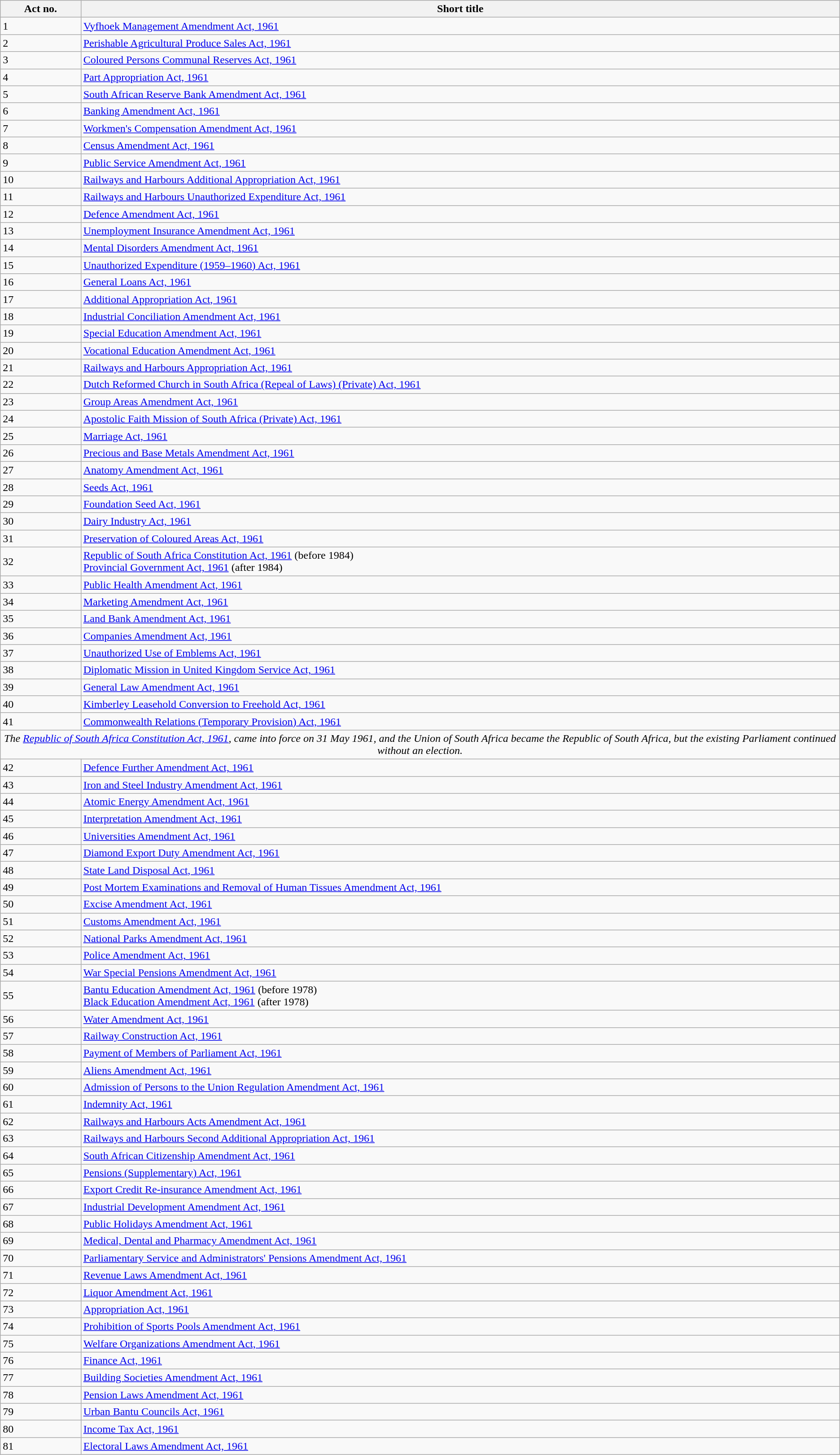<table class="wikitable sortable">
<tr>
<th>Act no.</th>
<th>Short title</th>
</tr>
<tr>
<td>1</td>
<td><a href='#'>Vyfhoek Management Amendment Act, 1961</a></td>
</tr>
<tr>
<td>2</td>
<td><a href='#'>Perishable Agricultural Produce Sales Act, 1961</a></td>
</tr>
<tr>
<td>3</td>
<td><a href='#'>Coloured Persons Communal Reserves Act, 1961</a></td>
</tr>
<tr>
<td>4</td>
<td><a href='#'>Part Appropriation Act, 1961</a></td>
</tr>
<tr>
<td>5</td>
<td><a href='#'>South African Reserve Bank Amendment Act, 1961</a></td>
</tr>
<tr>
<td>6</td>
<td><a href='#'>Banking Amendment Act, 1961</a></td>
</tr>
<tr>
<td>7</td>
<td><a href='#'>Workmen's Compensation Amendment Act, 1961</a></td>
</tr>
<tr>
<td>8</td>
<td><a href='#'>Census Amendment Act, 1961</a></td>
</tr>
<tr>
<td>9</td>
<td><a href='#'>Public Service Amendment Act, 1961</a></td>
</tr>
<tr>
<td>10</td>
<td><a href='#'>Railways and Harbours Additional Appropriation Act, 1961</a></td>
</tr>
<tr>
<td>11</td>
<td><a href='#'>Railways and Harbours Unauthorized Expenditure Act, 1961</a></td>
</tr>
<tr>
<td>12</td>
<td><a href='#'>Defence Amendment Act, 1961</a></td>
</tr>
<tr>
<td>13</td>
<td><a href='#'>Unemployment Insurance Amendment Act, 1961</a></td>
</tr>
<tr>
<td>14</td>
<td><a href='#'>Mental Disorders Amendment Act, 1961</a></td>
</tr>
<tr>
<td>15</td>
<td><a href='#'>Unauthorized Expenditure (1959–1960) Act, 1961</a></td>
</tr>
<tr>
<td>16</td>
<td><a href='#'>General Loans Act, 1961</a></td>
</tr>
<tr>
<td>17</td>
<td><a href='#'>Additional Appropriation Act, 1961</a></td>
</tr>
<tr>
<td>18</td>
<td><a href='#'>Industrial Conciliation Amendment Act, 1961</a></td>
</tr>
<tr>
<td>19</td>
<td><a href='#'>Special Education Amendment Act, 1961</a></td>
</tr>
<tr>
<td>20</td>
<td><a href='#'>Vocational Education Amendment Act, 1961</a></td>
</tr>
<tr>
<td>21</td>
<td><a href='#'>Railways and Harbours Appropriation Act, 1961</a></td>
</tr>
<tr>
<td>22</td>
<td><a href='#'>Dutch Reformed Church in South Africa (Repeal of Laws) (Private) Act, 1961</a></td>
</tr>
<tr>
<td>23</td>
<td><a href='#'>Group Areas Amendment Act, 1961</a></td>
</tr>
<tr>
<td>24</td>
<td><a href='#'>Apostolic Faith Mission of South Africa (Private) Act, 1961</a></td>
</tr>
<tr>
<td>25</td>
<td><a href='#'>Marriage Act, 1961</a></td>
</tr>
<tr>
<td>26</td>
<td><a href='#'>Precious and Base Metals Amendment Act, 1961</a></td>
</tr>
<tr>
<td>27</td>
<td><a href='#'>Anatomy Amendment Act, 1961</a></td>
</tr>
<tr>
<td>28</td>
<td><a href='#'>Seeds Act, 1961</a></td>
</tr>
<tr>
<td>29</td>
<td><a href='#'>Foundation Seed Act, 1961</a></td>
</tr>
<tr>
<td>30</td>
<td><a href='#'>Dairy Industry Act, 1961</a></td>
</tr>
<tr>
<td>31</td>
<td><a href='#'>Preservation of Coloured Areas Act, 1961</a></td>
</tr>
<tr>
<td>32</td>
<td><a href='#'>Republic of South Africa Constitution Act, 1961</a> (before 1984) <br><a href='#'>Provincial Government Act, 1961</a> (after 1984)</td>
</tr>
<tr>
<td>33</td>
<td><a href='#'>Public Health Amendment Act, 1961</a></td>
</tr>
<tr>
<td>34</td>
<td><a href='#'>Marketing Amendment Act, 1961</a></td>
</tr>
<tr>
<td>35</td>
<td><a href='#'>Land Bank Amendment Act, 1961</a></td>
</tr>
<tr>
<td>36</td>
<td><a href='#'>Companies Amendment Act, 1961</a></td>
</tr>
<tr>
<td>37</td>
<td><a href='#'>Unauthorized Use of Emblems Act, 1961</a></td>
</tr>
<tr>
<td>38</td>
<td><a href='#'>Diplomatic Mission in United Kingdom Service Act, 1961</a></td>
</tr>
<tr>
<td>39</td>
<td><a href='#'>General Law Amendment Act, 1961</a></td>
</tr>
<tr>
<td>40</td>
<td><a href='#'>Kimberley Leasehold Conversion to Freehold Act, 1961</a></td>
</tr>
<tr>
<td>41</td>
<td><a href='#'>Commonwealth Relations (Temporary Provision) Act, 1961</a></td>
</tr>
<tr>
<td colspan=2 align=center><em>The <a href='#'>Republic of South Africa Constitution Act, 1961</a>, came into force on 31 May 1961, and the Union of South Africa became the Republic of South Africa, but the existing Parliament continued without an election.</em></td>
</tr>
<tr>
<td>42</td>
<td><a href='#'>Defence Further Amendment Act, 1961</a></td>
</tr>
<tr>
<td>43</td>
<td><a href='#'>Iron and Steel Industry Amendment Act, 1961</a></td>
</tr>
<tr>
<td>44</td>
<td><a href='#'>Atomic Energy Amendment Act, 1961</a></td>
</tr>
<tr>
<td>45</td>
<td><a href='#'>Interpretation Amendment Act, 1961</a></td>
</tr>
<tr>
<td>46</td>
<td><a href='#'>Universities Amendment Act, 1961</a></td>
</tr>
<tr>
<td>47</td>
<td><a href='#'>Diamond Export Duty Amendment Act, 1961</a></td>
</tr>
<tr>
<td>48</td>
<td><a href='#'>State Land Disposal Act, 1961</a></td>
</tr>
<tr>
<td>49</td>
<td><a href='#'>Post Mortem Examinations and Removal of Human Tissues Amendment Act, 1961</a></td>
</tr>
<tr>
<td>50</td>
<td><a href='#'>Excise Amendment Act, 1961</a></td>
</tr>
<tr>
<td>51</td>
<td><a href='#'>Customs Amendment Act, 1961</a></td>
</tr>
<tr>
<td>52</td>
<td><a href='#'>National Parks Amendment Act, 1961</a></td>
</tr>
<tr>
<td>53</td>
<td><a href='#'>Police Amendment Act, 1961</a></td>
</tr>
<tr>
<td>54</td>
<td><a href='#'>War Special Pensions Amendment Act, 1961</a></td>
</tr>
<tr>
<td>55</td>
<td><a href='#'>Bantu Education Amendment Act, 1961</a> (before 1978) <br><a href='#'>Black Education Amendment Act, 1961</a> (after 1978)</td>
</tr>
<tr>
<td>56</td>
<td><a href='#'>Water Amendment Act, 1961</a></td>
</tr>
<tr>
<td>57</td>
<td><a href='#'>Railway Construction Act, 1961</a></td>
</tr>
<tr>
<td>58</td>
<td><a href='#'>Payment of Members of Parliament Act, 1961</a></td>
</tr>
<tr>
<td>59</td>
<td><a href='#'>Aliens Amendment Act, 1961</a></td>
</tr>
<tr>
<td>60</td>
<td><a href='#'>Admission of Persons to the Union Regulation Amendment Act, 1961</a></td>
</tr>
<tr>
<td>61</td>
<td><a href='#'>Indemnity Act, 1961</a></td>
</tr>
<tr>
<td>62</td>
<td><a href='#'>Railways and Harbours Acts Amendment Act, 1961</a></td>
</tr>
<tr>
<td>63</td>
<td><a href='#'>Railways and Harbours Second Additional Appropriation Act, 1961</a></td>
</tr>
<tr>
<td>64</td>
<td><a href='#'>South African Citizenship Amendment Act, 1961</a></td>
</tr>
<tr>
<td>65</td>
<td><a href='#'>Pensions (Supplementary) Act, 1961</a></td>
</tr>
<tr>
<td>66</td>
<td><a href='#'>Export Credit Re-insurance Amendment Act, 1961</a></td>
</tr>
<tr>
<td>67</td>
<td><a href='#'>Industrial Development Amendment Act, 1961</a></td>
</tr>
<tr>
<td>68</td>
<td><a href='#'>Public Holidays Amendment Act, 1961</a></td>
</tr>
<tr>
<td>69</td>
<td><a href='#'>Medical, Dental and Pharmacy Amendment Act, 1961</a></td>
</tr>
<tr>
<td>70</td>
<td><a href='#'>Parliamentary Service and Administrators' Pensions Amendment Act, 1961</a></td>
</tr>
<tr>
<td>71</td>
<td><a href='#'>Revenue Laws Amendment Act, 1961</a></td>
</tr>
<tr>
<td>72</td>
<td><a href='#'>Liquor Amendment Act, 1961</a></td>
</tr>
<tr>
<td>73</td>
<td><a href='#'>Appropriation Act, 1961</a></td>
</tr>
<tr>
<td>74</td>
<td><a href='#'>Prohibition of Sports Pools Amendment Act, 1961</a></td>
</tr>
<tr>
<td>75</td>
<td><a href='#'>Welfare Organizations Amendment Act, 1961</a></td>
</tr>
<tr>
<td>76</td>
<td><a href='#'>Finance Act, 1961</a></td>
</tr>
<tr>
<td>77</td>
<td><a href='#'>Building Societies Amendment Act, 1961</a></td>
</tr>
<tr>
<td>78</td>
<td><a href='#'>Pension Laws Amendment Act, 1961</a></td>
</tr>
<tr>
<td>79</td>
<td><a href='#'>Urban Bantu Councils Act, 1961</a></td>
</tr>
<tr>
<td>80</td>
<td><a href='#'>Income Tax Act, 1961</a></td>
</tr>
<tr>
<td>81</td>
<td><a href='#'>Electoral Laws Amendment Act, 1961</a></td>
</tr>
</table>
